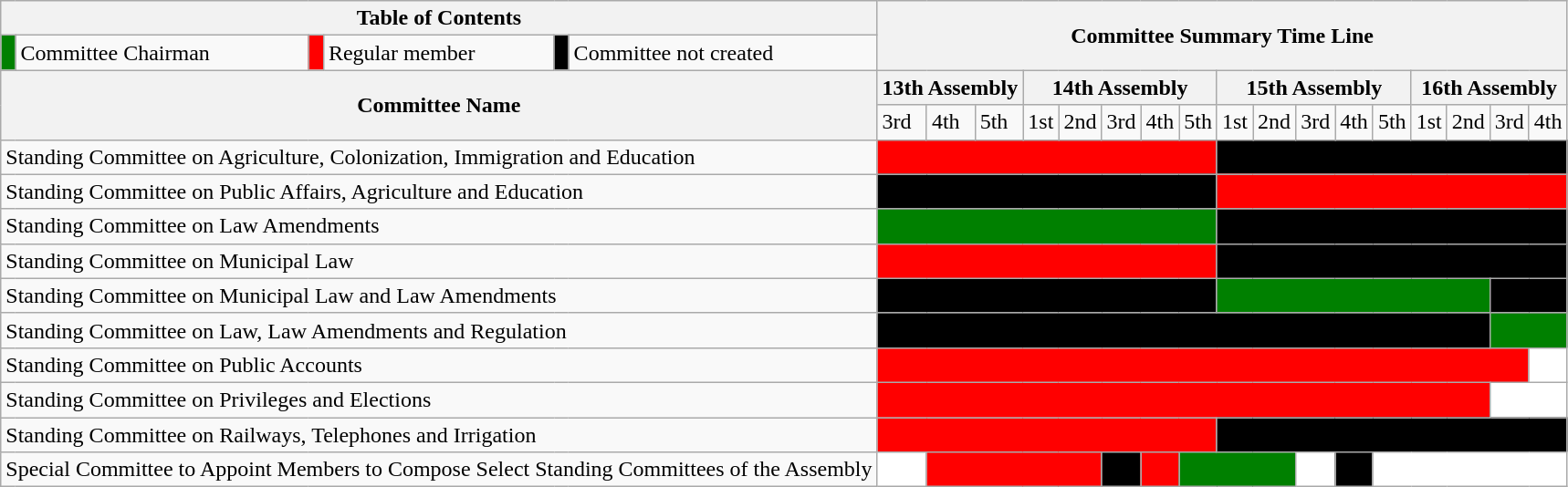<table class="wikitable">
<tr>
<th align=center colspan=6>Table of Contents</th>
<th rowspan=2 colspan="18" align=center>Committee Summary Time Line</th>
</tr>
<tr>
<td bgcolor=green></td>
<td>Committee Chairman</td>
<td bgcolor=red></td>
<td>Regular member</td>
<td bgcolor=black></td>
<td>Committee not created</td>
</tr>
<tr>
<th rowspan=2 colspan=6>Committee Name</th>
<th colspan=3>13th Assembly</th>
<th colspan=5>14th Assembly</th>
<th colspan=5>15th Assembly</th>
<th colspan=4>16th Assembly</th>
</tr>
<tr>
<td>3rd</td>
<td>4th</td>
<td>5th</td>
<td>1st</td>
<td>2nd</td>
<td>3rd</td>
<td>4th</td>
<td>5th</td>
<td>1st</td>
<td>2nd</td>
<td>3rd</td>
<td>4th</td>
<td>5th</td>
<td>1st</td>
<td>2nd</td>
<td>3rd</td>
<td>4th</td>
</tr>
<tr>
<td colspan=6>Standing Committee on Agriculture, Colonization, Immigration and Education</td>
<td bgcolor=red colspan=8></td>
<td colspan=10 bgcolor=black></td>
</tr>
<tr>
<td colspan=6>Standing Committee on Public Affairs, Agriculture and Education</td>
<td bgcolor=black colspan=8></td>
<td bgcolor=red colspan=9></td>
</tr>
<tr>
<td colspan=6>Standing Committee on Law Amendments</td>
<td bgcolor=green colspan=8></td>
<td colspan=9 bgcolor=black></td>
</tr>
<tr>
<td colspan=6>Standing Committee on Municipal Law</td>
<td bgcolor=red colspan=8></td>
<td colspan=10 bgcolor=black></td>
</tr>
<tr>
<td colspan=6>Standing Committee on Municipal Law and Law Amendments</td>
<td bgcolor=black colspan=8></td>
<td bgcolor=green colspan=7></td>
<td colspan=2 bgcolor=black></td>
</tr>
<tr>
<td colspan=6>Standing Committee on Law, Law Amendments and Regulation</td>
<td bgcolor=black colspan=15></td>
<td bgcolor=green colspan=2></td>
</tr>
<tr>
<td colspan=6>Standing Committee on Public Accounts</td>
<td bgcolor=red colspan=16></td>
<td bgcolor=white></td>
</tr>
<tr>
<td colspan=6>Standing Committee on Privileges and Elections</td>
<td bgcolor=red colspan=15></td>
<td colspan=2 bgcolor=white></td>
</tr>
<tr>
<td colspan=6>Standing Committee on Railways, Telephones and Irrigation</td>
<td bgcolor=red colspan=8></td>
<td colspan=10 bgcolor=black></td>
</tr>
<tr>
<td colspan=6>Special Committee to Appoint Members to Compose Select Standing Committees of the Assembly</td>
<td bgcolor=white></td>
<td bgcolor=red colspan=4></td>
<td bgcolor=black></td>
<td bgcolor=red></td>
<td bgcolor=green colspan=3></td>
<td bgcolor=white></td>
<td bgcolor=black></td>
<td colspan=5 bgcolor=white></td>
</tr>
</table>
